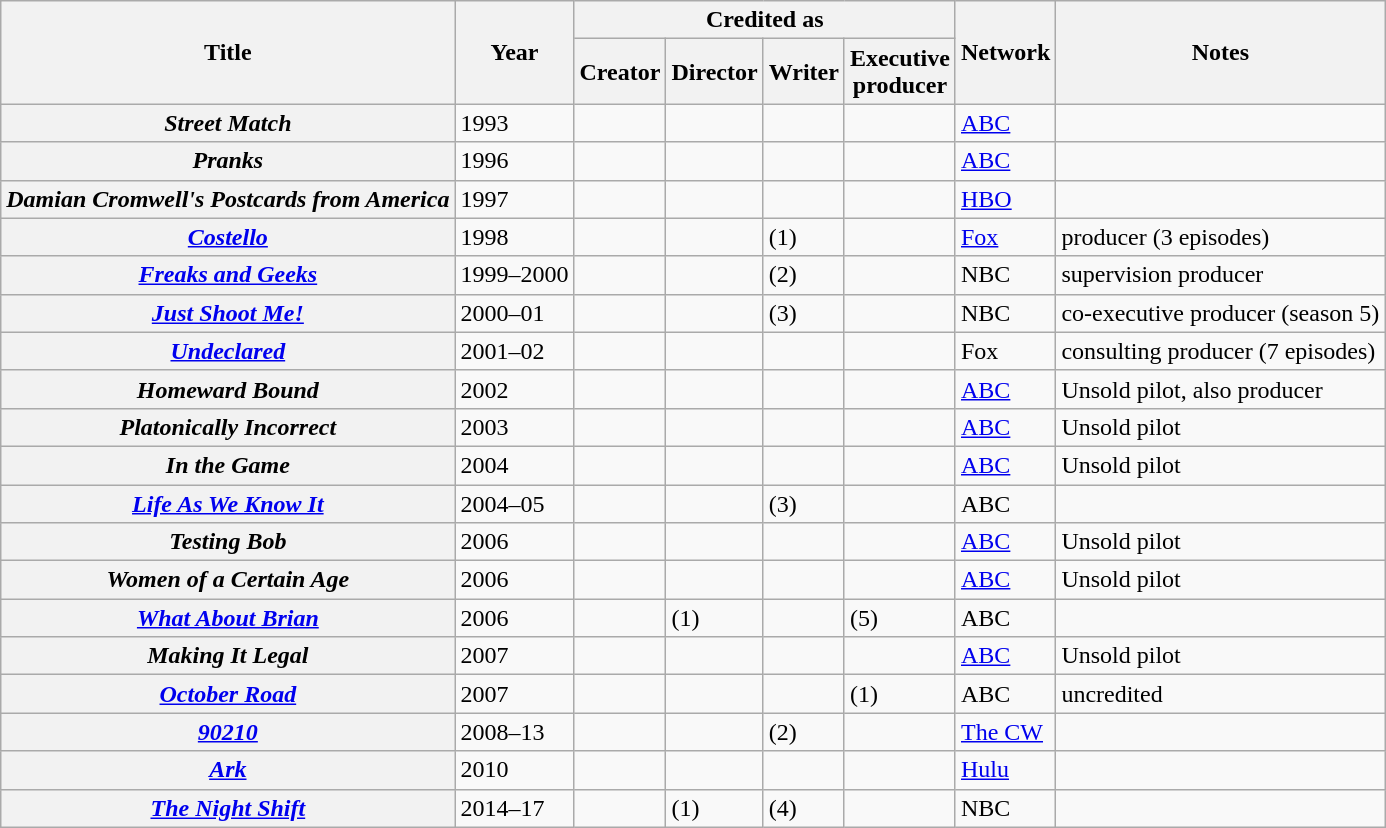<table class="wikitable plainrowheaders sortable">
<tr>
<th rowspan="2" scope="col">Title</th>
<th rowspan="2" scope="col">Year</th>
<th colspan="4" scope="col">Credited as</th>
<th rowspan="2" scope="col">Network</th>
<th rowspan="2" scope="col" class="unsortable">Notes</th>
</tr>
<tr>
<th>Creator</th>
<th>Director</th>
<th>Writer</th>
<th>Executive<br>producer</th>
</tr>
<tr>
<th scope=row><em>Street Match</em></th>
<td>1993</td>
<td></td>
<td></td>
<td></td>
<td></td>
<td><a href='#'>ABC</a></td>
<td></td>
</tr>
<tr>
<th scope=row><em>Pranks</em></th>
<td>1996</td>
<td></td>
<td></td>
<td></td>
<td></td>
<td><a href='#'>ABC</a></td>
<td></td>
</tr>
<tr>
<th scope=row><em>Damian Cromwell's Postcards from America</em></th>
<td>1997</td>
<td></td>
<td></td>
<td></td>
<td></td>
<td><a href='#'>HBO</a></td>
<td></td>
</tr>
<tr>
<th scope=row><em><a href='#'>Costello</a></em></th>
<td>1998</td>
<td></td>
<td></td>
<td> (1)</td>
<td></td>
<td><a href='#'>Fox</a></td>
<td>producer (3 episodes)</td>
</tr>
<tr>
<th scope=row><em><a href='#'>Freaks and Geeks</a></em></th>
<td>1999–2000</td>
<td></td>
<td></td>
<td> (2)</td>
<td></td>
<td>NBC</td>
<td>supervision producer</td>
</tr>
<tr>
<th scope=row><em><a href='#'>Just Shoot Me!</a></em></th>
<td>2000–01</td>
<td></td>
<td></td>
<td> (3)</td>
<td></td>
<td>NBC</td>
<td>co-executive producer (season 5)</td>
</tr>
<tr>
<th scope=row><em><a href='#'>Undeclared</a></em></th>
<td>2001–02</td>
<td></td>
<td></td>
<td></td>
<td></td>
<td>Fox</td>
<td>consulting producer (7 episodes)</td>
</tr>
<tr>
<th scope=row><em>Homeward Bound</em></th>
<td>2002</td>
<td></td>
<td></td>
<td></td>
<td></td>
<td><a href='#'>ABC</a></td>
<td>Unsold pilot, also producer</td>
</tr>
<tr>
<th scope=row><em>Platonically Incorrect</em></th>
<td>2003</td>
<td></td>
<td></td>
<td></td>
<td></td>
<td><a href='#'>ABC</a></td>
<td>Unsold pilot</td>
</tr>
<tr>
<th scope=row><em>In the Game</em></th>
<td>2004</td>
<td></td>
<td></td>
<td></td>
<td></td>
<td><a href='#'>ABC</a></td>
<td>Unsold pilot</td>
</tr>
<tr>
<th scope=row><em><a href='#'>Life As We Know It</a></em></th>
<td>2004–05</td>
<td></td>
<td></td>
<td> (3)</td>
<td></td>
<td>ABC</td>
<td></td>
</tr>
<tr>
<th scope=row><em>Testing Bob</em></th>
<td>2006</td>
<td></td>
<td></td>
<td></td>
<td></td>
<td><a href='#'>ABC</a></td>
<td>Unsold pilot</td>
</tr>
<tr>
<th scope=row><em>Women of a Certain Age</em></th>
<td>2006</td>
<td></td>
<td></td>
<td></td>
<td></td>
<td><a href='#'>ABC</a></td>
<td>Unsold pilot</td>
</tr>
<tr>
<th scope=row><em><a href='#'>What About Brian</a></em></th>
<td>2006</td>
<td></td>
<td> (1)</td>
<td></td>
<td> (5)</td>
<td>ABC</td>
<td></td>
</tr>
<tr>
<th scope=row><em>Making It Legal</em></th>
<td>2007</td>
<td></td>
<td></td>
<td></td>
<td></td>
<td><a href='#'>ABC</a></td>
<td>Unsold pilot</td>
</tr>
<tr>
<th scope=row><em><a href='#'>October Road</a></em></th>
<td>2007</td>
<td></td>
<td></td>
<td></td>
<td> (1)</td>
<td>ABC</td>
<td>uncredited</td>
</tr>
<tr>
<th scope=row><em><a href='#'>90210</a></em></th>
<td>2008–13</td>
<td></td>
<td></td>
<td> (2)</td>
<td></td>
<td><a href='#'>The CW</a></td>
<td></td>
</tr>
<tr>
<th scope=row><em><a href='#'>Ark</a></em></th>
<td>2010</td>
<td></td>
<td></td>
<td></td>
<td></td>
<td><a href='#'>Hulu</a></td>
<td></td>
</tr>
<tr>
<th scope=row><em><a href='#'>The Night Shift</a></em></th>
<td>2014–17</td>
<td></td>
<td> (1)</td>
<td> (4)</td>
<td></td>
<td>NBC</td>
<td></td>
</tr>
</table>
